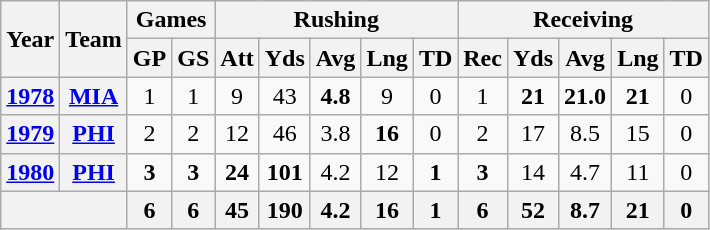<table class="wikitable" style="text-align:center;">
<tr>
<th rowspan="2">Year</th>
<th rowspan="2">Team</th>
<th colspan="2">Games</th>
<th colspan="5">Rushing</th>
<th colspan="5">Receiving</th>
</tr>
<tr>
<th>GP</th>
<th>GS</th>
<th>Att</th>
<th>Yds</th>
<th>Avg</th>
<th>Lng</th>
<th>TD</th>
<th>Rec</th>
<th>Yds</th>
<th>Avg</th>
<th>Lng</th>
<th>TD</th>
</tr>
<tr>
<th><a href='#'>1978</a></th>
<th><a href='#'>MIA</a></th>
<td>1</td>
<td>1</td>
<td>9</td>
<td>43</td>
<td><strong>4.8</strong></td>
<td>9</td>
<td>0</td>
<td>1</td>
<td><strong>21</strong></td>
<td><strong>21.0</strong></td>
<td><strong>21</strong></td>
<td>0</td>
</tr>
<tr>
<th><a href='#'>1979</a></th>
<th><a href='#'>PHI</a></th>
<td>2</td>
<td>2</td>
<td>12</td>
<td>46</td>
<td>3.8</td>
<td><strong>16</strong></td>
<td>0</td>
<td>2</td>
<td>17</td>
<td>8.5</td>
<td>15</td>
<td>0</td>
</tr>
<tr>
<th><a href='#'>1980</a></th>
<th><a href='#'>PHI</a></th>
<td><strong>3</strong></td>
<td><strong>3</strong></td>
<td><strong>24</strong></td>
<td><strong>101</strong></td>
<td>4.2</td>
<td>12</td>
<td><strong>1</strong></td>
<td><strong>3</strong></td>
<td>14</td>
<td>4.7</td>
<td>11</td>
<td>0</td>
</tr>
<tr>
<th colspan="2"></th>
<th>6</th>
<th>6</th>
<th>45</th>
<th>190</th>
<th>4.2</th>
<th>16</th>
<th>1</th>
<th>6</th>
<th>52</th>
<th>8.7</th>
<th>21</th>
<th>0</th>
</tr>
</table>
